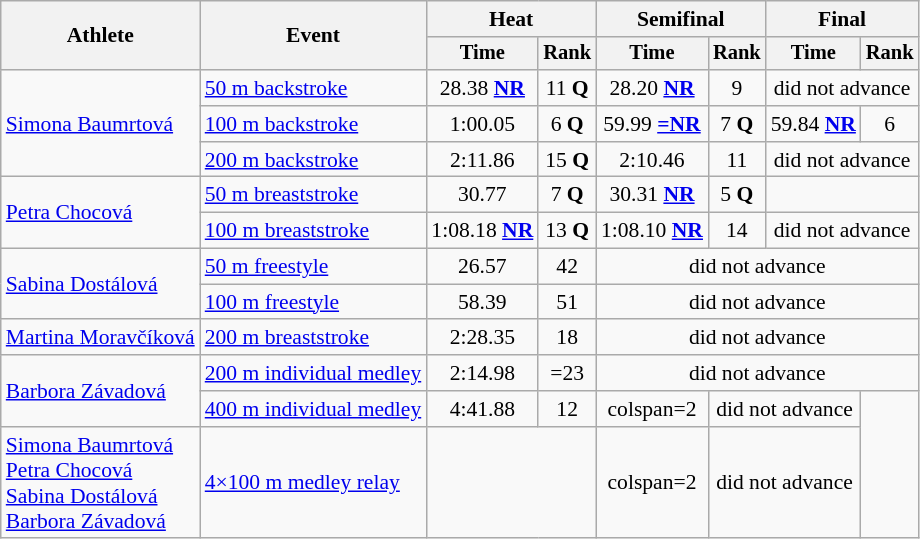<table class=wikitable style="font-size:90%">
<tr>
<th rowspan="2">Athlete</th>
<th rowspan="2">Event</th>
<th colspan="2">Heat</th>
<th colspan="2">Semifinal</th>
<th colspan="2">Final</th>
</tr>
<tr style="font-size:95%">
<th>Time</th>
<th>Rank</th>
<th>Time</th>
<th>Rank</th>
<th>Time</th>
<th>Rank</th>
</tr>
<tr align=center>
<td align=left rowspan=3><a href='#'>Simona Baumrtová</a></td>
<td align=left><a href='#'>50 m backstroke</a></td>
<td>28.38 <strong><a href='#'>NR</a></strong></td>
<td>11 <strong>Q</strong></td>
<td>28.20 <strong><a href='#'>NR</a></strong></td>
<td>9</td>
<td colspan=2>did not advance</td>
</tr>
<tr align=center>
<td align=left><a href='#'>100 m backstroke</a></td>
<td>1:00.05</td>
<td>6 <strong>Q</strong></td>
<td>59.99 <strong><a href='#'>=NR</a></strong></td>
<td>7 <strong>Q</strong></td>
<td>59.84 <strong><a href='#'>NR</a></strong></td>
<td>6</td>
</tr>
<tr align=center>
<td align=left><a href='#'>200 m backstroke</a></td>
<td>2:11.86</td>
<td>15 <strong>Q</strong></td>
<td>2:10.46</td>
<td>11</td>
<td colspan=2>did not advance</td>
</tr>
<tr align=center>
<td align=left rowspan=2><a href='#'>Petra Chocová</a></td>
<td align=left><a href='#'>50 m breaststroke</a></td>
<td>30.77</td>
<td>7 <strong>Q</strong></td>
<td>30.31 <strong><a href='#'>NR</a></strong></td>
<td>5 <strong>Q</strong></td>
<td colspan=2></td>
</tr>
<tr align=center>
<td align=left><a href='#'>100 m breaststroke</a></td>
<td>1:08.18 <strong><a href='#'>NR</a></strong></td>
<td>13 <strong>Q</strong></td>
<td>1:08.10 <strong><a href='#'>NR</a></strong></td>
<td>14</td>
<td colspan=2>did not advance</td>
</tr>
<tr align=center>
<td align=left rowspan=2><a href='#'>Sabina Dostálová</a></td>
<td align=left><a href='#'>50 m freestyle</a></td>
<td>26.57</td>
<td>42</td>
<td colspan=4>did not advance</td>
</tr>
<tr align=center>
<td align=left><a href='#'>100 m freestyle</a></td>
<td>58.39</td>
<td>51</td>
<td colspan=4>did not advance</td>
</tr>
<tr align=center>
<td align=left><a href='#'>Martina Moravčíková</a></td>
<td align=left><a href='#'>200 m breaststroke</a></td>
<td>2:28.35</td>
<td>18</td>
<td colspan=4>did not advance</td>
</tr>
<tr align=center>
<td align=left rowspan=2><a href='#'>Barbora Závadová</a></td>
<td align=left><a href='#'>200 m individual medley</a></td>
<td>2:14.98</td>
<td>=23</td>
<td colspan=4>did not advance</td>
</tr>
<tr align=center>
<td align=left><a href='#'>400 m individual medley</a></td>
<td>4:41.88</td>
<td>12</td>
<td>colspan=2 </td>
<td colspan=2>did not advance</td>
</tr>
<tr align=center>
<td align=left><a href='#'>Simona Baumrtová</a><br><a href='#'>Petra Chocová</a><br><a href='#'>Sabina Dostálová</a><br><a href='#'>Barbora Závadová</a></td>
<td align=left><a href='#'>4×100 m medley relay</a></td>
<td colspan=2></td>
<td>colspan=2 </td>
<td colspan=2>did not advance</td>
</tr>
</table>
